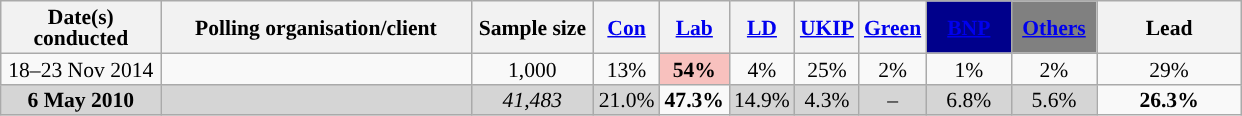<table class="wikitable sortable" style="text-align:center;font-size:90%;line-height:14px">
<tr>
<th ! style="width:100px;">Date(s)<br>conducted</th>
<th style="width:200px;">Polling organisation/client</th>
<th class="unsortable" style="width:75px;">Sample size</th>
<th class="unsortable" style="background:"><a href='#'><span>Con</span></a></th>
<th class="unsortable" style="background:"><a href='#'><span>Lab</span></a></th>
<th class="unsortable" style="background:"><a href='#'><span>LD</span></a></th>
<th class="unsortable" style="background:"><a href='#'><span>UKIP</span></a></th>
<th class="unsortable" style="background:"><a href='#'><span>Green</span></a></th>
<th class="unsortable" style="background:#00008B; text-color:white; width:50px;"><a href='#'><span>BNP</span></a></th>
<th class="unsortable" style="background:gray; width:50px;"><a href='#'><span>Others</span></a></th>
<th class="unsortable" style="width:90px;">Lead</th>
</tr>
<tr>
<td>18–23 Nov 2014</td>
<td> </td>
<td>1,000</td>
<td>13%</td>
<td style="background:#F8C1BE"><strong>54%</strong></td>
<td>4%</td>
<td>25%</td>
<td>2%</td>
<td>1%</td>
<td>2%</td>
<td style="background:">29%</td>
</tr>
<tr>
<td style="background:#D5D5D5"><strong>6 May 2010</strong></td>
<td style="background:#D5D5D5"></td>
<td style="background:#D5D5D5"><em>41,483</em></td>
<td style="background:#D5D5D5">21.0%</td>
<td style="background:"><strong>47.3%</strong></td>
<td style="background:#D5D5D5">14.9%</td>
<td style="background:#D5D5D5">4.3%</td>
<td style="background:#D5D5D5">–</td>
<td style="background:#D5D5D5">6.8%</td>
<td style="background:#D5D5D5">5.6%</td>
<td style="background:"><strong>26.3% </strong></td>
</tr>
</table>
